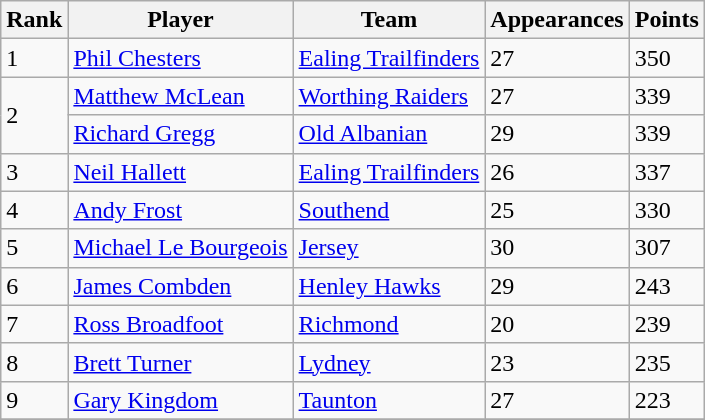<table class="wikitable">
<tr>
<th>Rank</th>
<th>Player</th>
<th>Team</th>
<th>Appearances</th>
<th>Points</th>
</tr>
<tr>
<td>1</td>
<td> <a href='#'>Phil Chesters</a></td>
<td><a href='#'>Ealing Trailfinders</a></td>
<td>27</td>
<td>350</td>
</tr>
<tr>
<td rowspan=2>2</td>
<td> <a href='#'>Matthew McLean</a></td>
<td><a href='#'>Worthing Raiders</a></td>
<td>27</td>
<td>339</td>
</tr>
<tr>
<td> <a href='#'>Richard Gregg</a></td>
<td><a href='#'>Old Albanian</a></td>
<td>29</td>
<td>339</td>
</tr>
<tr>
<td>3</td>
<td> <a href='#'>Neil Hallett</a></td>
<td><a href='#'>Ealing Trailfinders</a></td>
<td>26</td>
<td>337</td>
</tr>
<tr>
<td>4</td>
<td> <a href='#'>Andy Frost</a></td>
<td><a href='#'>Southend</a></td>
<td>25</td>
<td>330</td>
</tr>
<tr>
<td>5</td>
<td> <a href='#'>Michael Le Bourgeois</a></td>
<td><a href='#'>Jersey</a></td>
<td>30</td>
<td>307</td>
</tr>
<tr>
<td>6</td>
<td> <a href='#'>James Combden</a></td>
<td><a href='#'>Henley Hawks</a></td>
<td>29</td>
<td>243</td>
</tr>
<tr>
<td>7</td>
<td> <a href='#'>Ross Broadfoot</a></td>
<td><a href='#'>Richmond</a></td>
<td>20</td>
<td>239</td>
</tr>
<tr>
<td>8</td>
<td> <a href='#'>Brett Turner</a></td>
<td><a href='#'>Lydney</a></td>
<td>23</td>
<td>235</td>
</tr>
<tr>
<td>9</td>
<td> <a href='#'>Gary Kingdom</a></td>
<td><a href='#'>Taunton</a></td>
<td>27</td>
<td>223</td>
</tr>
<tr>
</tr>
</table>
